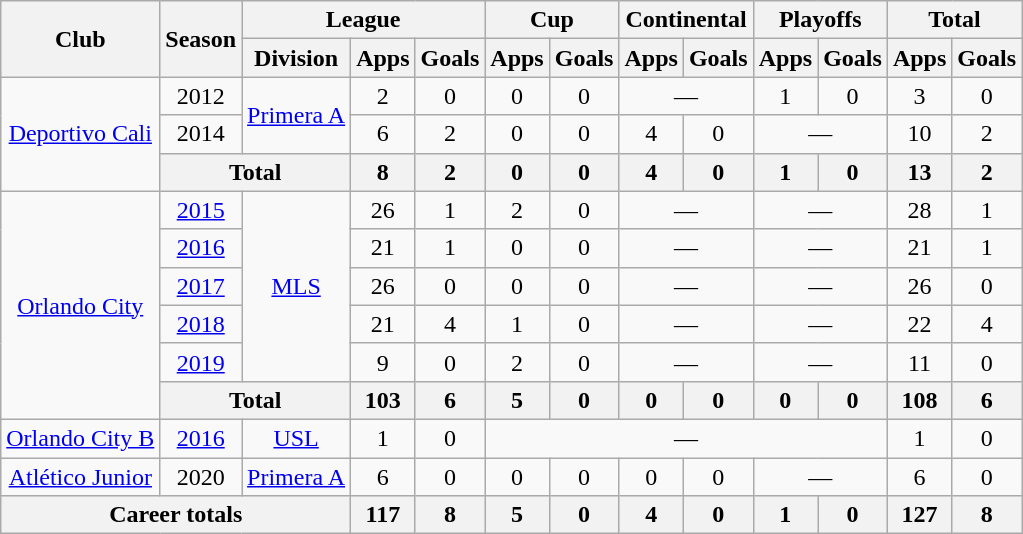<table class="wikitable" style="text-align:center;">
<tr>
<th rowspan="2">Club</th>
<th rowspan="2">Season</th>
<th colspan="3">League</th>
<th colspan="2">Cup</th>
<th colspan="2">Continental</th>
<th colspan="2">Playoffs</th>
<th colspan="2">Total</th>
</tr>
<tr>
<th>Division</th>
<th>Apps</th>
<th>Goals</th>
<th>Apps</th>
<th>Goals</th>
<th>Apps</th>
<th>Goals</th>
<th>Apps</th>
<th>Goals</th>
<th>Apps</th>
<th>Goals</th>
</tr>
<tr>
<td rowspan="3"><a href='#'>Deportivo Cali</a></td>
<td>2012</td>
<td rowspan="2"><a href='#'>Primera A</a></td>
<td>2</td>
<td>0</td>
<td>0</td>
<td>0</td>
<td colspan="2">—</td>
<td>1</td>
<td>0</td>
<td>3</td>
<td>0</td>
</tr>
<tr>
<td>2014</td>
<td>6</td>
<td>2</td>
<td>0</td>
<td>0</td>
<td>4</td>
<td>0</td>
<td colspan="2">—</td>
<td>10</td>
<td>2</td>
</tr>
<tr>
<th colspan="2">Total</th>
<th>8</th>
<th>2</th>
<th>0</th>
<th>0</th>
<th>4</th>
<th>0</th>
<th>1</th>
<th>0</th>
<th>13</th>
<th>2</th>
</tr>
<tr>
<td rowspan="6"><a href='#'>Orlando City</a></td>
<td><a href='#'>2015</a></td>
<td rowspan="5"><a href='#'>MLS</a></td>
<td>26</td>
<td>1</td>
<td>2</td>
<td>0</td>
<td colspan="2">—</td>
<td colspan="2">—</td>
<td>28</td>
<td>1</td>
</tr>
<tr>
<td><a href='#'>2016</a></td>
<td>21</td>
<td>1</td>
<td>0</td>
<td>0</td>
<td colspan="2">—</td>
<td colspan="2">—</td>
<td>21</td>
<td>1</td>
</tr>
<tr>
<td><a href='#'>2017</a></td>
<td>26</td>
<td>0</td>
<td>0</td>
<td>0</td>
<td colspan="2">—</td>
<td colspan="2">—</td>
<td>26</td>
<td>0</td>
</tr>
<tr>
<td><a href='#'>2018</a></td>
<td>21</td>
<td>4</td>
<td>1</td>
<td>0</td>
<td colspan="2">—</td>
<td colspan="2">—</td>
<td>22</td>
<td>4</td>
</tr>
<tr>
<td><a href='#'>2019</a></td>
<td>9</td>
<td>0</td>
<td>2</td>
<td>0</td>
<td colspan="2">—</td>
<td colspan="2">—</td>
<td>11</td>
<td>0</td>
</tr>
<tr>
<th colspan="2">Total</th>
<th>103</th>
<th>6</th>
<th>5</th>
<th>0</th>
<th>0</th>
<th>0</th>
<th>0</th>
<th>0</th>
<th>108</th>
<th>6</th>
</tr>
<tr>
<td><a href='#'>Orlando City B</a></td>
<td><a href='#'>2016</a></td>
<td><a href='#'>USL</a></td>
<td>1</td>
<td>0</td>
<td colspan="6">—</td>
<td>1</td>
<td>0</td>
</tr>
<tr>
<td><a href='#'>Atlético Junior</a></td>
<td>2020</td>
<td><a href='#'>Primera A</a></td>
<td>6</td>
<td>0</td>
<td>0</td>
<td>0</td>
<td>0</td>
<td>0</td>
<td colspan="2">—</td>
<td>6</td>
<td>0</td>
</tr>
<tr>
<th colspan="3">Career totals</th>
<th>117</th>
<th>8</th>
<th>5</th>
<th>0</th>
<th>4</th>
<th>0</th>
<th>1</th>
<th>0</th>
<th>127</th>
<th>8</th>
</tr>
</table>
